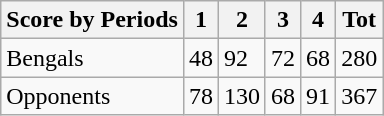<table class="wikitable">
<tr>
<th>Score by Periods</th>
<th>1</th>
<th>2</th>
<th>3</th>
<th>4</th>
<th>Tot</th>
</tr>
<tr>
<td>Bengals</td>
<td>48</td>
<td>92</td>
<td>72</td>
<td>68</td>
<td>280</td>
</tr>
<tr>
<td>Opponents</td>
<td>78</td>
<td>130</td>
<td>68</td>
<td>91</td>
<td>367</td>
</tr>
</table>
